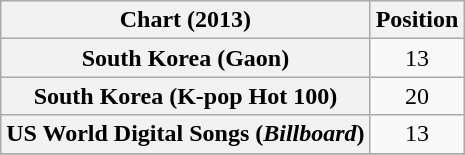<table class="wikitable plainrowheaders sortable" style="text-align:center">
<tr>
<th scope="col">Chart (2013)</th>
<th scope="col">Position</th>
</tr>
<tr>
<th scope="row">South Korea (Gaon)</th>
<td>13</td>
</tr>
<tr>
<th scope="row">South Korea (K-pop Hot 100)</th>
<td>20</td>
</tr>
<tr>
<th scope="row">US World Digital Songs (<em>Billboard</em>)</th>
<td>13</td>
</tr>
<tr>
</tr>
</table>
